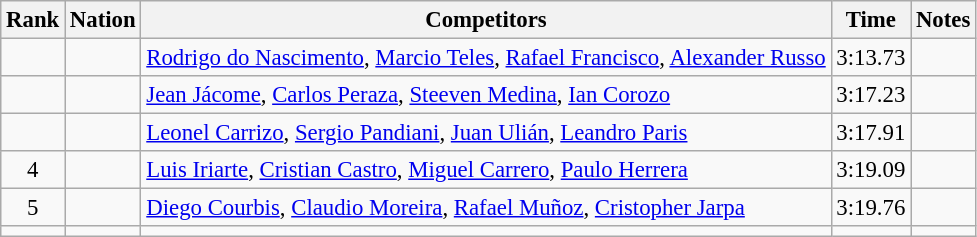<table class="wikitable sortable" style="text-align:center; font-size:95%">
<tr>
<th>Rank</th>
<th>Nation</th>
<th>Competitors</th>
<th>Time</th>
<th>Notes</th>
</tr>
<tr>
<td></td>
<td align=left></td>
<td align=left><a href='#'>Rodrigo do Nascimento</a>, <a href='#'>Marcio Teles</a>, <a href='#'>Rafael Francisco</a>, <a href='#'>Alexander Russo</a></td>
<td>3:13.73</td>
<td></td>
</tr>
<tr>
<td></td>
<td align=left></td>
<td align=left><a href='#'>Jean Jácome</a>,  <a href='#'>Carlos Peraza</a>, <a href='#'>Steeven Medina</a>, <a href='#'>Ian Corozo</a></td>
<td>3:17.23</td>
<td></td>
</tr>
<tr>
<td></td>
<td align=left></td>
<td align=left><a href='#'>Leonel Carrizo</a>,  <a href='#'>Sergio Pandiani</a>, <a href='#'>Juan Ulián</a>, <a href='#'>Leandro Paris</a></td>
<td>3:17.91</td>
<td></td>
</tr>
<tr>
<td>4</td>
<td align=left></td>
<td align=left><a href='#'>Luis Iriarte</a>, <a href='#'>Cristian Castro</a>, <a href='#'>Miguel Carrero</a>, <a href='#'>Paulo Herrera</a></td>
<td>3:19.09</td>
<td></td>
</tr>
<tr>
<td>5</td>
<td align=left></td>
<td align=left><a href='#'>Diego Courbis</a>, <a href='#'>Claudio Moreira</a>, <a href='#'>Rafael Muñoz</a>, <a href='#'>Cristopher Jarpa</a></td>
<td>3:19.76</td>
<td></td>
</tr>
<tr>
<td></td>
<td align=left></td>
<td align=left></td>
<td></td>
<td></td>
</tr>
</table>
